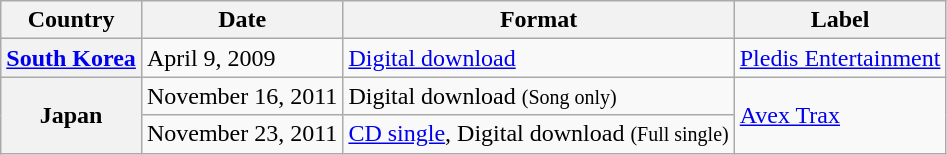<table class="wikitable plainrowheaders">
<tr>
<th scope="col">Country</th>
<th>Date</th>
<th>Format</th>
<th>Label</th>
</tr>
<tr>
<th scope="row" rowspan="1"><a href='#'>South Korea</a></th>
<td>April 9, 2009</td>
<td><a href='#'>Digital download</a></td>
<td><a href='#'>Pledis Entertainment</a></td>
</tr>
<tr>
<th scope="row" rowspan="2">Japan</th>
<td>November 16, 2011</td>
<td>Digital download <small>(Song only)</small></td>
<td rowspan="2"><a href='#'>Avex Trax</a></td>
</tr>
<tr>
<td>November 23, 2011</td>
<td><a href='#'>CD single</a>, Digital download <small>(Full single)</small></td>
</tr>
</table>
